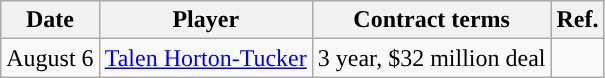<table class="wikitable sortable sortable" style="text-align: center">
<tr>
<th>Date</th>
<th>Player</th>
<th>Contract terms</th>
<th>Ref.</th>
</tr>
<tr>
<td>August 6</td>
<td><a href='#'>Talen Horton-Tucker</a></td>
<td>3 year, $32 million deal</td>
<td></td>
</tr>
</table>
